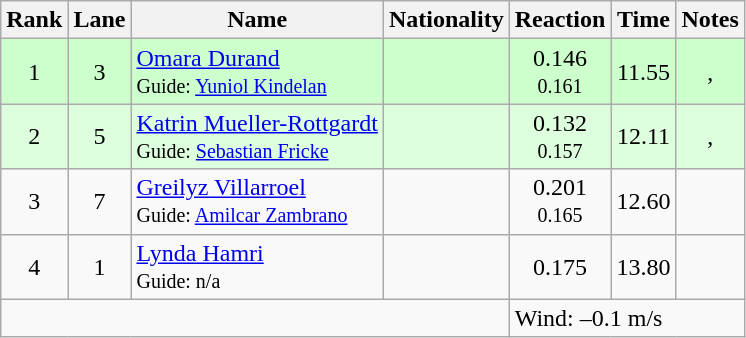<table class="wikitable sortable" style="text-align:center">
<tr>
<th>Rank</th>
<th>Lane</th>
<th>Name</th>
<th>Nationality</th>
<th>Reaction</th>
<th>Time</th>
<th>Notes</th>
</tr>
<tr bgcolor=ccffcc>
<td>1</td>
<td>3</td>
<td align=left><a href='#'>Omara Durand</a><br><small>Guide: <a href='#'>Yuniol Kindelan</a></small></td>
<td align=left></td>
<td>0.146<br><small>0.161</small></td>
<td>11.55</td>
<td>, </td>
</tr>
<tr bgcolor=ddffdd>
<td>2</td>
<td>5</td>
<td align=left><a href='#'>Katrin Mueller-Rottgardt</a><br><small>Guide: <a href='#'>Sebastian Fricke</a></small></td>
<td align=left></td>
<td>0.132<br><small>0.157</small></td>
<td>12.11</td>
<td>, </td>
</tr>
<tr>
<td>3</td>
<td>7</td>
<td align=left><a href='#'>Greilyz Villarroel</a><br><small>Guide: <a href='#'>Amilcar Zambrano</a></small></td>
<td align=left></td>
<td>0.201<br><small>0.165</small></td>
<td>12.60</td>
<td></td>
</tr>
<tr>
<td>4</td>
<td>1</td>
<td align=left><a href='#'>Lynda Hamri</a><br><small>Guide: n/a</small></td>
<td align=left></td>
<td>0.175</td>
<td>13.80</td>
<td></td>
</tr>
<tr>
<td colspan=4></td>
<td colspan="3" style="text-align:left;">Wind: –0.1 m/s</td>
</tr>
</table>
